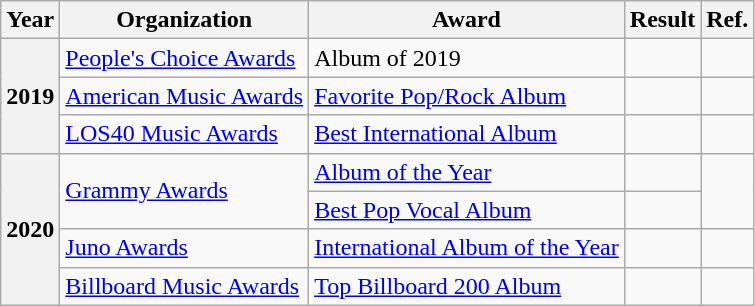<table class="wikitable plainrowheaders">
<tr>
<th>Year</th>
<th>Organization</th>
<th>Award</th>
<th>Result</th>
<th>Ref.</th>
</tr>
<tr>
<th rowspan="3" scope="row">2019</th>
<td><a href='#'>People's Choice Awards</a></td>
<td>Album of 2019</td>
<td></td>
<td></td>
</tr>
<tr>
<td><a href='#'>American Music Awards</a></td>
<td><a href='#'>Favorite Pop/Rock Album</a></td>
<td></td>
<td></td>
</tr>
<tr>
<td !scope="row"><a href='#'>LOS40 Music Awards</a></td>
<td><a href='#'>Best International Album</a></td>
<td></td>
<td style="text-align:center;"></td>
</tr>
<tr>
<th rowspan="4" scope="row">2020</th>
<td rowspan="2"><a href='#'>Grammy Awards</a></td>
<td><a href='#'>Album of the Year</a></td>
<td></td>
<td rowspan="2"></td>
</tr>
<tr>
<td><a href='#'>Best Pop Vocal Album</a></td>
<td></td>
</tr>
<tr>
<td><a href='#'>Juno Awards</a></td>
<td><a href='#'>International Album of the Year</a></td>
<td></td>
<td style="text-align:center;"></td>
</tr>
<tr>
<td><a href='#'>Billboard Music Awards</a></td>
<td><a href='#'>Top Billboard 200 Album</a></td>
<td></td>
<td></td>
</tr>
</table>
